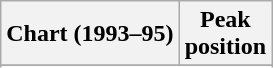<table class="wikitable sortable plainrowheaders" style="text-align:center">
<tr>
<th scope="col">Chart (1993–95)</th>
<th scope="col">Peak<br>position</th>
</tr>
<tr>
</tr>
<tr>
</tr>
<tr>
</tr>
</table>
